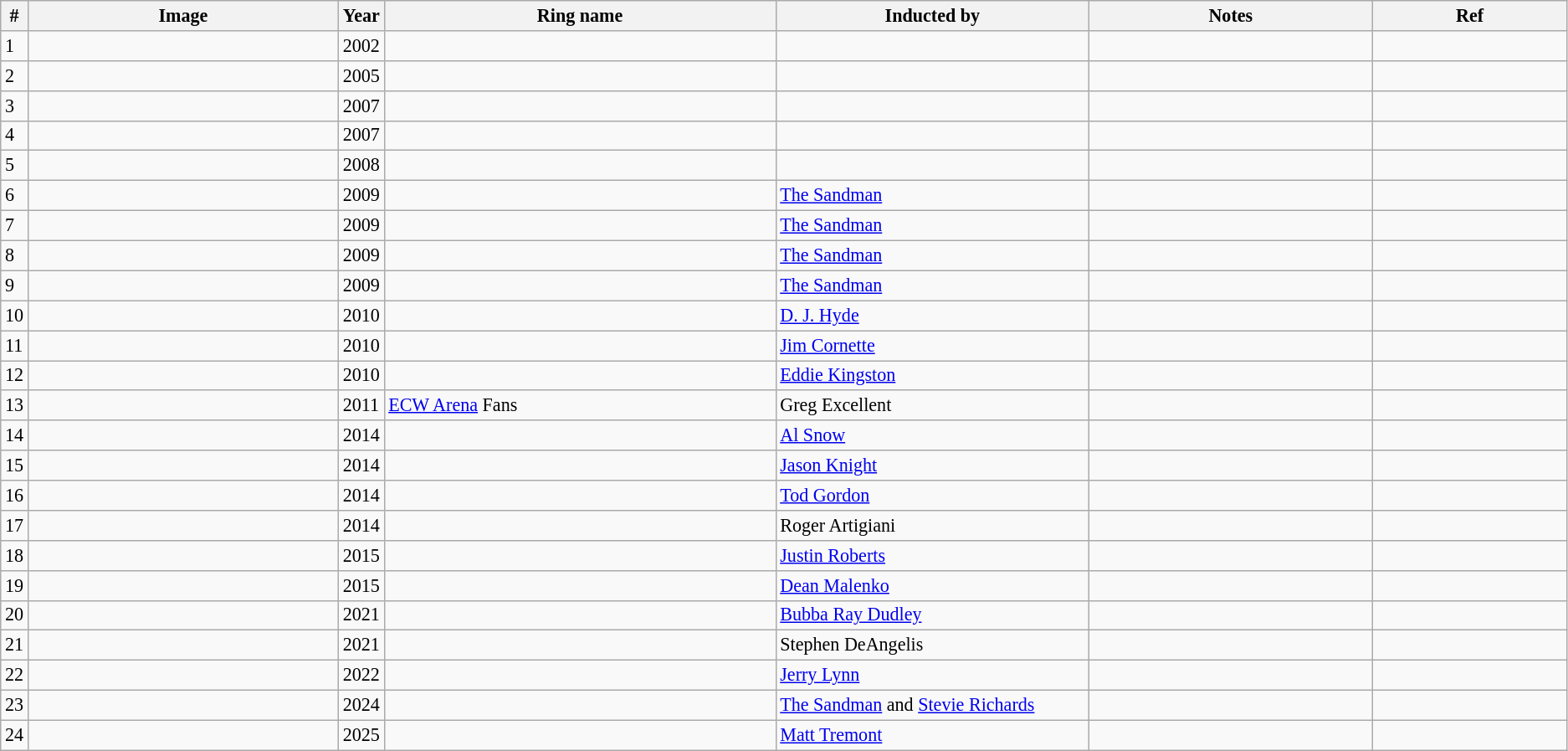<table class="wikitable sortable" style="font-size: 92%">
<tr>
<th style="width:1%;"><strong>#</strong></th>
<th class="unsortable">Image</th>
<th style="width:1%;"><strong>Year</strong></th>
<th style="width:25%;"><strong>Ring name</strong><br></th>
<th style="width:20%;"><strong>Inducted by</strong></th>
<th class="unsortable"><strong>Notes</strong></th>
<th class="unsortable"><strong>Ref</strong></th>
</tr>
<tr>
<td>1</td>
<td></td>
<td>2002</td>
<td><br></td>
<td></td>
<td></td>
<td></td>
</tr>
<tr>
<td>2</td>
<td></td>
<td>2005</td>
<td><br></td>
<td></td>
<td></td>
<td></td>
</tr>
<tr>
<td>3</td>
<td></td>
<td>2007</td>
<td><br></td>
<td></td>
<td></td>
<td></td>
</tr>
<tr>
<td>4</td>
<td></td>
<td>2007</td>
<td><br></td>
<td></td>
<td></td>
<td></td>
</tr>
<tr>
<td>5</td>
<td></td>
<td>2008</td>
<td><br></td>
<td></td>
<td></td>
<td></td>
</tr>
<tr>
<td>6</td>
<td></td>
<td>2009</td>
<td><br></td>
<td><a href='#'>The Sandman</a></td>
<td></td>
<td></td>
</tr>
<tr>
<td>7</td>
<td></td>
<td>2009</td>
<td><br></td>
<td><a href='#'>The Sandman</a></td>
<td></td>
<td></td>
</tr>
<tr>
<td>8</td>
<td></td>
<td>2009</td>
<td></td>
<td><a href='#'>The Sandman</a></td>
<td></td>
<td></td>
</tr>
<tr>
<td>9</td>
<td></td>
<td>2009</td>
<td><br></td>
<td><a href='#'>The Sandman</a></td>
<td></td>
<td></td>
</tr>
<tr>
<td>10</td>
<td></td>
<td>2010</td>
<td><br></td>
<td><a href='#'>D. J. Hyde</a></td>
<td></td>
<td></td>
</tr>
<tr>
<td>11</td>
<td></td>
<td>2010</td>
<td><br></td>
<td><a href='#'>Jim Cornette</a></td>
<td></td>
<td></td>
</tr>
<tr>
<td>12</td>
<td></td>
<td>2010</td>
<td><br></td>
<td><a href='#'>Eddie Kingston</a></td>
<td></td>
<td></td>
</tr>
<tr>
<td>13</td>
<td></td>
<td>2011</td>
<td><a href='#'>ECW Arena</a> Fans</td>
<td>Greg Excellent</td>
<td></td>
<td></td>
</tr>
<tr>
<td>14</td>
<td></td>
<td>2014</td>
<td><br></td>
<td><a href='#'>Al Snow</a></td>
<td></td>
<td></td>
</tr>
<tr>
<td>15</td>
<td></td>
<td>2014</td>
<td><br></td>
<td><a href='#'>Jason Knight</a></td>
<td></td>
<td></td>
</tr>
<tr>
<td>16</td>
<td></td>
<td>2014</td>
<td><br></td>
<td><a href='#'>Tod Gordon</a></td>
<td></td>
<td></td>
</tr>
<tr>
<td>17</td>
<td></td>
<td>2014</td>
<td><br></td>
<td>Roger Artigiani</td>
<td></td>
<td></td>
</tr>
<tr>
<td>18</td>
<td></td>
<td>2015</td>
<td><br></td>
<td><a href='#'>Justin Roberts</a></td>
<td></td>
<td></td>
</tr>
<tr>
<td>19</td>
<td></td>
<td>2015</td>
<td><br></td>
<td><a href='#'>Dean Malenko</a></td>
<td></td>
<td></td>
</tr>
<tr>
<td>20</td>
<td></td>
<td>2021</td>
<td><br></td>
<td><a href='#'>Bubba Ray Dudley</a></td>
<td></td>
<td></td>
</tr>
<tr>
<td>21</td>
<td></td>
<td>2021</td>
<td><br></td>
<td>Stephen DeAngelis</td>
<td></td>
<td></td>
</tr>
<tr>
<td>22</td>
<td></td>
<td>2022</td>
<td><br></td>
<td><a href='#'>Jerry Lynn</a></td>
<td></td>
<td></td>
</tr>
<tr>
<td>23</td>
<td></td>
<td>2024</td>
<td><br></td>
<td><a href='#'>The Sandman</a> and <a href='#'>Stevie Richards</a></td>
<td></td>
<td></td>
</tr>
<tr>
<td>24</td>
<td></td>
<td>2025</td>
<td><br></td>
<td><a href='#'>Matt Tremont</a></td>
<td></td>
<td></td>
</tr>
</table>
